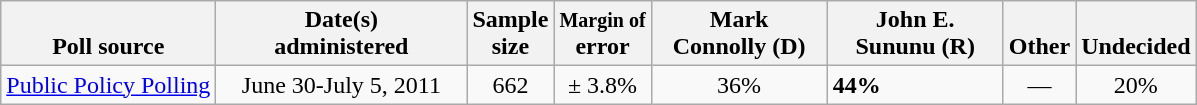<table class="wikitable">
<tr valign= bottom>
<th>Poll source</th>
<th style="width:160px;">Date(s)<br>administered</th>
<th class=small>Sample<br>size</th>
<th><small>Margin of</small><br>error</th>
<th style="width:110px;">Mark<br>Connolly (D)</th>
<th style="width:110px;">John E.<br>Sununu (R)</th>
<th>Other</th>
<th>Undecided</th>
</tr>
<tr>
<td><a href='#'>Public Policy Polling</a></td>
<td align=center>June 30-July 5, 2011</td>
<td align=center>662</td>
<td align=center>± 3.8%</td>
<td align=center>36%</td>
<td><strong>44%</strong></td>
<td align=center>—</td>
<td align=center>20%</td>
</tr>
</table>
